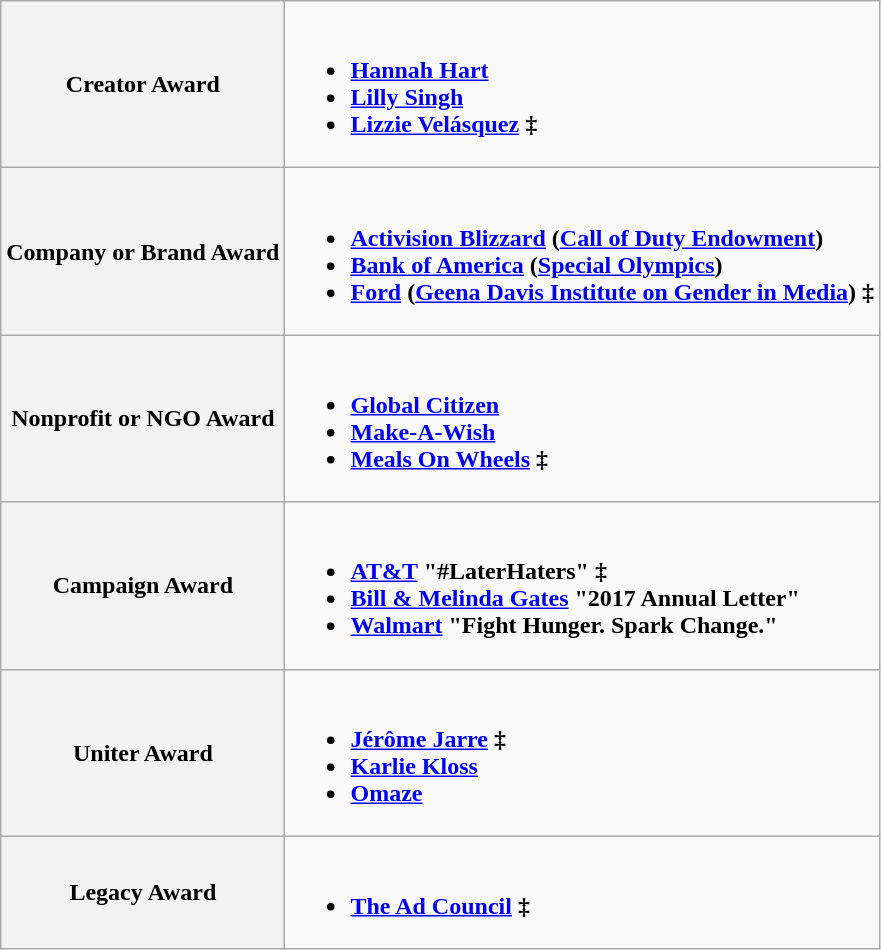<table class="wikitable">
<tr>
<th>Creator Award</th>
<td><br><ul><li><strong><a href='#'>Hannah Hart</a></strong></li><li><strong><a href='#'>Lilly Singh</a></strong></li><li><strong><a href='#'>Lizzie Velásquez</a></strong> <strong>‡</strong></li></ul></td>
</tr>
<tr>
<th>Company or Brand Award</th>
<td><br><ul><li><strong><a href='#'>Activision Blizzard</a> (<a href='#'>Call of Duty Endowment</a>)</strong></li><li><strong><a href='#'>Bank of America</a> (<a href='#'>Special Olympics</a>)</strong></li><li><strong><a href='#'>Ford</a> (<a href='#'>Geena Davis Institute on Gender in Media</a>) ‡</strong></li></ul></td>
</tr>
<tr>
<th><strong>Nonprofit or NGO Award</strong></th>
<td><br><ul><li><strong><a href='#'>Global Citizen</a></strong></li><li><strong><a href='#'>Make-A-Wish</a></strong></li><li><strong><a href='#'>Meals On Wheels</a> ‡</strong></li></ul></td>
</tr>
<tr>
<th>Campaign Award</th>
<td><br><ul><li><strong><a href='#'>AT&T</a> "#LaterHaters" ‡</strong></li><li><strong><a href='#'>Bill & Melinda Gates</a> "2017 Annual Letter"</strong></li><li><strong><a href='#'>Walmart</a> "Fight Hunger. Spark Change."</strong></li></ul></td>
</tr>
<tr>
<th><strong>Uniter Award</strong></th>
<td><br><ul><li><strong><a href='#'>Jérôme Jarre</a> ‡</strong></li><li><strong><a href='#'>Karlie Kloss</a></strong></li><li><strong><a href='#'>Omaze</a></strong></li></ul></td>
</tr>
<tr>
<th><strong>Legacy Award</strong></th>
<td><br><ul><li><strong><a href='#'>The Ad Council</a> ‡</strong></li></ul></td>
</tr>
</table>
